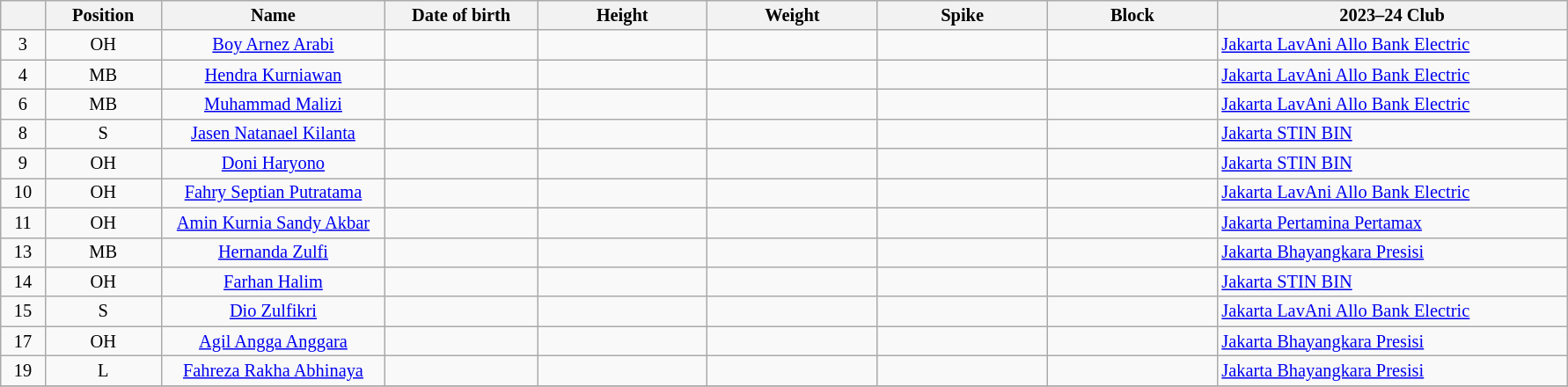<table class="wikitable sortable" style="font-size:85%; text-align:center;">
<tr>
<th style="width:2em"></th>
<th style="width:6em">Position</th>
<th style="width:12em">Name</th>
<th style="width:8em">Date of birth</th>
<th style="width:9em">Height</th>
<th style="width:9em">Weight</th>
<th style="width:9em">Spike</th>
<th style="width:9em">Block</th>
<th style="width:19em">2023–24 Club</th>
</tr>
<tr>
<td>3</td>
<td>OH</td>
<td><a href='#'>Boy Arnez Arabi</a></td>
<td></td>
<td></td>
<td></td>
<td></td>
<td></td>
<td style="text-align:left;"> <a href='#'>Jakarta LavAni Allo Bank Electric</a></td>
</tr>
<tr>
<td>4</td>
<td>MB</td>
<td><a href='#'>Hendra Kurniawan</a></td>
<td></td>
<td></td>
<td></td>
<td></td>
<td></td>
<td style="text-align:left;"> <a href='#'>Jakarta LavAni Allo Bank Electric</a></td>
</tr>
<tr>
<td>6</td>
<td>MB</td>
<td><a href='#'>Muhammad Malizi</a></td>
<td></td>
<td></td>
<td></td>
<td></td>
<td></td>
<td style="text-align:left;"> <a href='#'>Jakarta LavAni Allo Bank Electric</a></td>
</tr>
<tr>
<td>8</td>
<td>S</td>
<td><a href='#'>Jasen Natanael Kilanta</a></td>
<td></td>
<td></td>
<td></td>
<td></td>
<td></td>
<td style="text-align:left;"> <a href='#'>Jakarta STIN BIN</a></td>
</tr>
<tr>
<td>9</td>
<td>OH</td>
<td><a href='#'>Doni Haryono</a></td>
<td></td>
<td></td>
<td></td>
<td></td>
<td></td>
<td style="text-align:left;"> <a href='#'>Jakarta STIN BIN</a></td>
</tr>
<tr>
<td>10</td>
<td>OH</td>
<td><a href='#'>Fahry Septian Putratama</a></td>
<td></td>
<td></td>
<td></td>
<td></td>
<td></td>
<td style="text-align:left;"> <a href='#'>Jakarta LavAni Allo Bank Electric</a></td>
</tr>
<tr>
<td>11</td>
<td>OH</td>
<td><a href='#'>Amin Kurnia Sandy Akbar</a></td>
<td></td>
<td></td>
<td></td>
<td></td>
<td></td>
<td style="text-align:left;"> <a href='#'>Jakarta Pertamina Pertamax</a></td>
</tr>
<tr>
<td>13</td>
<td>MB</td>
<td><a href='#'>Hernanda Zulfi</a></td>
<td></td>
<td></td>
<td></td>
<td></td>
<td></td>
<td style="text-align:left;"> <a href='#'>Jakarta Bhayangkara Presisi</a></td>
</tr>
<tr>
<td>14</td>
<td>OH</td>
<td><a href='#'>Farhan Halim</a></td>
<td></td>
<td></td>
<td></td>
<td></td>
<td></td>
<td style="text-align:left;"> <a href='#'>Jakarta STIN BIN</a></td>
</tr>
<tr>
<td>15</td>
<td>S</td>
<td><a href='#'>Dio Zulfikri</a></td>
<td></td>
<td></td>
<td></td>
<td></td>
<td></td>
<td style="text-align:left;"> <a href='#'>Jakarta LavAni Allo Bank Electric</a></td>
</tr>
<tr>
<td>17</td>
<td>OH</td>
<td><a href='#'>Agil Angga Anggara</a></td>
<td></td>
<td></td>
<td></td>
<td></td>
<td></td>
<td style="text-align:left;"> <a href='#'>Jakarta Bhayangkara Presisi</a></td>
</tr>
<tr>
<td>19</td>
<td>L</td>
<td><a href='#'>Fahreza Rakha Abhinaya</a></td>
<td></td>
<td></td>
<td></td>
<td></td>
<td></td>
<td style="text-align:left;"> <a href='#'>Jakarta Bhayangkara Presisi</a></td>
</tr>
<tr>
</tr>
</table>
